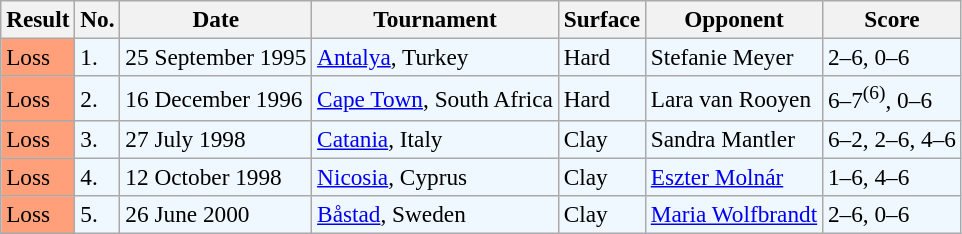<table class="sortable wikitable" style=font-size:97%>
<tr>
<th>Result</th>
<th>No.</th>
<th>Date</th>
<th>Tournament</th>
<th>Surface</th>
<th>Opponent</th>
<th>Score</th>
</tr>
<tr bgcolor=f0f8ff>
<td style="background:#ffa07a;">Loss</td>
<td>1.</td>
<td>25 September 1995</td>
<td><a href='#'>Antalya</a>, Turkey</td>
<td>Hard</td>
<td> Stefanie Meyer</td>
<td>2–6, 0–6</td>
</tr>
<tr bgcolor=f0f8ff>
<td style="background:#ffa07a;">Loss</td>
<td>2.</td>
<td>16 December 1996</td>
<td><a href='#'>Cape Town</a>, South Africa</td>
<td>Hard</td>
<td> Lara van Rooyen</td>
<td>6–7<sup>(6)</sup>, 0–6</td>
</tr>
<tr bgcolor=f0f8ff>
<td style="background:#ffa07a;">Loss</td>
<td>3.</td>
<td>27 July 1998</td>
<td><a href='#'>Catania</a>, Italy</td>
<td>Clay</td>
<td> Sandra Mantler</td>
<td>6–2, 2–6, 4–6</td>
</tr>
<tr style="background:#f0f8ff;">
<td style="background:#ffa07a;">Loss</td>
<td>4.</td>
<td>12 October 1998</td>
<td><a href='#'>Nicosia</a>, Cyprus</td>
<td>Clay</td>
<td> <a href='#'>Eszter Molnár</a></td>
<td>1–6, 4–6</td>
</tr>
<tr bgcolor=f0f8ff>
<td style="background:#ffa07a;">Loss</td>
<td>5.</td>
<td>26 June 2000</td>
<td><a href='#'>Båstad</a>, Sweden</td>
<td>Clay</td>
<td> <a href='#'>Maria Wolfbrandt</a></td>
<td>2–6, 0–6</td>
</tr>
</table>
